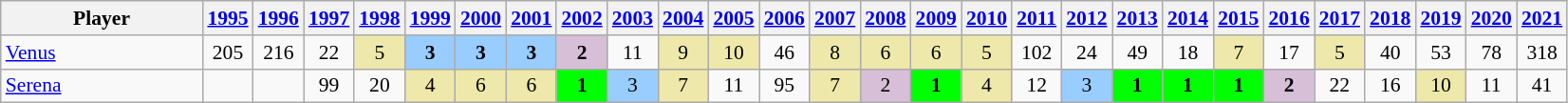<table class="wikitable" style="text-align:center;font-size:90%">
<tr>
<th width="135">Player</th>
<th><a href='#'>1995</a></th>
<th><a href='#'>1996</a></th>
<th><a href='#'>1997</a></th>
<th><a href='#'>1998</a></th>
<th><a href='#'>1999</a></th>
<th><a href='#'>2000</a></th>
<th><a href='#'>2001</a></th>
<th><a href='#'>2002</a></th>
<th><a href='#'>2003</a></th>
<th><a href='#'>2004</a></th>
<th><a href='#'>2005</a></th>
<th><a href='#'>2006</a></th>
<th><a href='#'>2007</a></th>
<th><a href='#'>2008</a></th>
<th><a href='#'>2009</a></th>
<th><a href='#'>2010</a></th>
<th><a href='#'>2011</a></th>
<th><a href='#'>2012</a></th>
<th><a href='#'>2013</a></th>
<th><a href='#'>2014</a></th>
<th><a href='#'>2015</a></th>
<th><a href='#'>2016</a></th>
<th><a href='#'>2017</a></th>
<th><a href='#'>2018</a></th>
<th><a href='#'>2019</a></th>
<th><a href='#'>2020</a></th>
<th><a href='#'>2021</a></th>
</tr>
<tr>
<td align="left"><a href='#'>Venus</a></td>
<td>205</td>
<td>216</td>
<td>22</td>
<td bgcolor=eee8AA>5</td>
<td bgcolor=99ccff><strong>3</strong></td>
<td bgcolor=99ccff><strong>3</strong></td>
<td bgcolor=99ccff><strong>3</strong></td>
<td bgcolor=thistle><strong>2</strong></td>
<td>11</td>
<td bgcolor=eee8AA>9</td>
<td bgcolor=eee8AA>10</td>
<td>46</td>
<td bgcolor=eee8AA>8</td>
<td bgcolor=eee8AA>6</td>
<td bgcolor=eee8AA>6</td>
<td bgcolor=eee8AA>5</td>
<td>102</td>
<td>24</td>
<td>49</td>
<td>18</td>
<td bgcolor=EEE8AA>7</td>
<td>17</td>
<td bgcolor=eee8AA>5</td>
<td>40</td>
<td>53</td>
<td>78</td>
<td>318</td>
</tr>
<tr>
<td align="left"><a href='#'>Serena</a></td>
<td></td>
<td></td>
<td>99</td>
<td>20</td>
<td bgcolor=EEE8AA>4</td>
<td bgcolor=EEE8AA>6</td>
<td bgcolor=EEE8AA>6</td>
<td bgcolor=lime><strong>1</strong></td>
<td bgcolor=99ccff>3</td>
<td bgcolor=EEE8AA>7</td>
<td>11</td>
<td>95</td>
<td bgcolor=EEE8AA>7</td>
<td bgcolor=thistle>2</td>
<td bgcolor=lime><strong>1</strong></td>
<td bgcolor=EEE8AA>4</td>
<td>12</td>
<td bgcolor=99ccff>3</td>
<td bgcolor=lime><strong>1</strong></td>
<td bgcolor=lime><strong>1</strong></td>
<td bgcolor=lime><strong>1</strong></td>
<td bgcolor=thistle><strong>2</strong></td>
<td>22</td>
<td>16</td>
<td bgcolor=eee8AA>10</td>
<td>11</td>
<td>41</td>
</tr>
</table>
